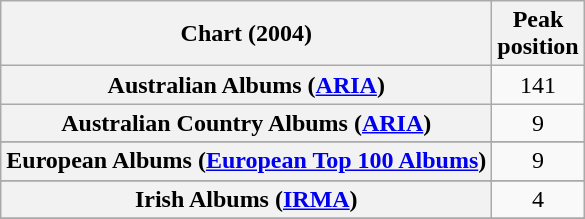<table class="wikitable sortable plainrowheaders" style="text-align:center">
<tr>
<th align="left">Chart (2004)</th>
<th align="left">Peak<br>position</th>
</tr>
<tr>
<th scope="row">Australian Albums (<a href='#'>ARIA</a>)</th>
<td>141</td>
</tr>
<tr>
<th scope="row">Australian Country Albums (<a href='#'>ARIA</a>)</th>
<td>9</td>
</tr>
<tr>
</tr>
<tr>
</tr>
<tr>
<th scope="row">European Albums (<a href='#'>European Top 100 Albums</a>)</th>
<td>9</td>
</tr>
<tr>
</tr>
<tr>
<th scope="row">Irish Albums (<a href='#'>IRMA</a>)</th>
<td>4</td>
</tr>
<tr>
</tr>
<tr>
</tr>
<tr>
</tr>
</table>
